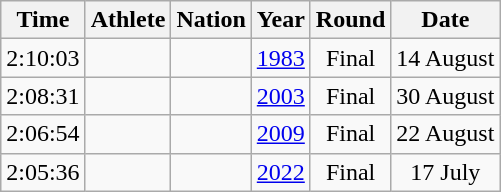<table class="wikitable sortable" style="text-align:center">
<tr>
<th>Time</th>
<th>Athlete</th>
<th>Nation</th>
<th>Year</th>
<th>Round</th>
<th>Date</th>
</tr>
<tr>
<td>2:10:03</td>
<td align=left></td>
<td align=left></td>
<td><a href='#'>1983</a></td>
<td>Final</td>
<td>14 August</td>
</tr>
<tr>
<td>2:08:31</td>
<td align=left></td>
<td align=left></td>
<td><a href='#'>2003</a></td>
<td>Final</td>
<td>30 August</td>
</tr>
<tr>
<td>2:06:54</td>
<td align=left></td>
<td align=left></td>
<td><a href='#'>2009</a></td>
<td>Final</td>
<td>22 August</td>
</tr>
<tr>
<td>2:05:36</td>
<td align=left></td>
<td align=left></td>
<td><a href='#'>2022</a></td>
<td>Final</td>
<td>17 July</td>
</tr>
</table>
